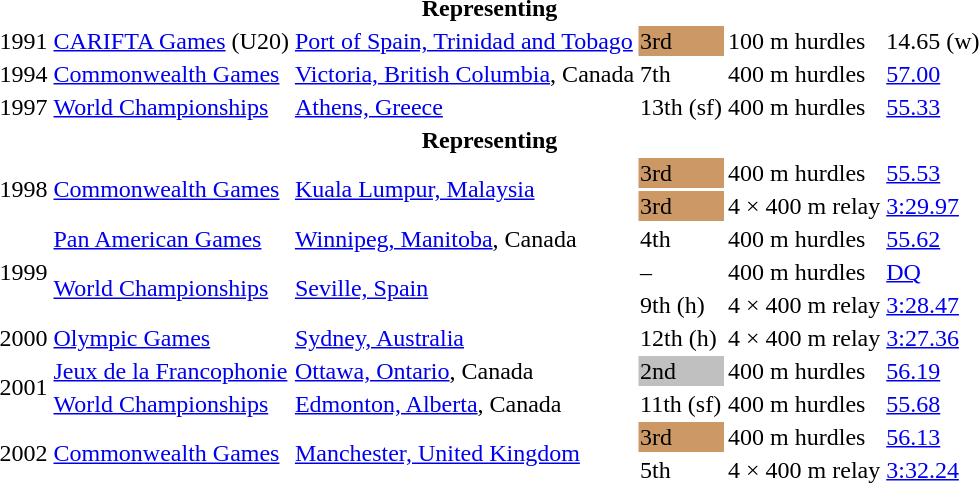<table>
<tr>
<th colspan="6">Representing </th>
</tr>
<tr>
<td>1991</td>
<td><a href='#'>CARIFTA Games</a> (U20)</td>
<td><a href='#'>Port of Spain, Trinidad and Tobago</a></td>
<td bgcolor=cc9966>3rd</td>
<td>100 m hurdles</td>
<td>14.65 (w)</td>
</tr>
<tr>
<td>1994</td>
<td><a href='#'>Commonwealth Games</a></td>
<td><a href='#'>Victoria, British Columbia</a>, Canada</td>
<td>7th</td>
<td>400 m hurdles</td>
<td><a href='#'>57.00</a></td>
</tr>
<tr>
<td>1997</td>
<td><a href='#'>World Championships</a></td>
<td><a href='#'>Athens, Greece</a></td>
<td>13th (sf)</td>
<td>400 m hurdles</td>
<td><a href='#'>55.33</a></td>
</tr>
<tr>
<th colspan="6">Representing </th>
</tr>
<tr>
<td rowspan=2>1998</td>
<td rowspan=2><a href='#'>Commonwealth Games</a></td>
<td rowspan=2><a href='#'>Kuala Lumpur, Malaysia</a></td>
<td bgcolor=cc9966>3rd</td>
<td>400 m hurdles</td>
<td><a href='#'>55.53</a></td>
</tr>
<tr>
<td bgcolor=cc9966>3rd</td>
<td>4 × 400 m relay</td>
<td><a href='#'>3:29.97</a></td>
</tr>
<tr>
<td rowspan=3>1999</td>
<td><a href='#'>Pan American Games</a></td>
<td><a href='#'>Winnipeg, Manitoba</a>, Canada</td>
<td>4th</td>
<td>400 m hurdles</td>
<td><a href='#'>55.62</a></td>
</tr>
<tr>
<td rowspan=2><a href='#'>World Championships</a></td>
<td rowspan=2><a href='#'>Seville, Spain</a></td>
<td>–</td>
<td>400 m hurdles</td>
<td><a href='#'>DQ</a></td>
</tr>
<tr>
<td>9th (h)</td>
<td>4 × 400 m relay</td>
<td><a href='#'>3:28.47</a></td>
</tr>
<tr>
<td>2000</td>
<td><a href='#'>Olympic Games</a></td>
<td><a href='#'>Sydney, Australia</a></td>
<td>12th (h)</td>
<td>4 × 400 m relay</td>
<td><a href='#'>3:27.36</a></td>
</tr>
<tr>
<td rowspan=2>2001</td>
<td><a href='#'>Jeux de la Francophonie</a></td>
<td><a href='#'>Ottawa, Ontario</a>, Canada</td>
<td bgcolor=silver>2nd</td>
<td>400 m hurdles</td>
<td><a href='#'>56.19</a></td>
</tr>
<tr>
<td><a href='#'>World Championships</a></td>
<td><a href='#'>Edmonton, Alberta</a>, Canada</td>
<td>11th (sf)</td>
<td>400 m hurdles</td>
<td><a href='#'>55.68</a></td>
</tr>
<tr>
<td rowspan=2>2002</td>
<td rowspan=2><a href='#'>Commonwealth Games</a></td>
<td rowspan=2><a href='#'>Manchester, United Kingdom</a></td>
<td bgcolor=cc9966>3rd</td>
<td>400 m hurdles</td>
<td><a href='#'>56.13</a></td>
</tr>
<tr>
<td>5th</td>
<td>4 × 400 m relay</td>
<td><a href='#'>3:32.24</a></td>
</tr>
</table>
